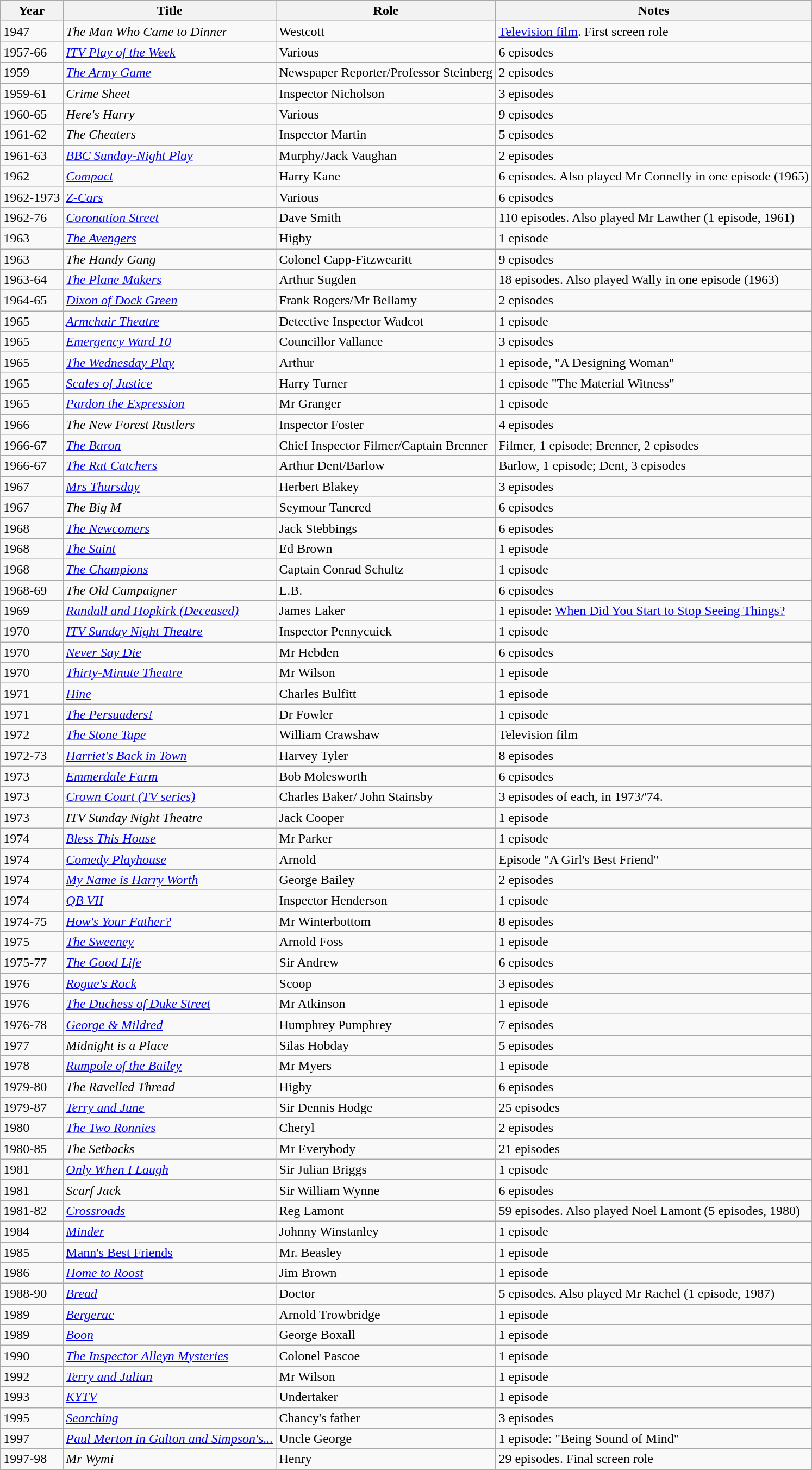<table class="wikitable">
<tr>
<th>Year</th>
<th>Title</th>
<th>Role</th>
<th>Notes</th>
</tr>
<tr>
<td>1947</td>
<td><em>The Man Who Came to Dinner</em></td>
<td>Westcott</td>
<td><a href='#'>Television film</a>. First screen role</td>
</tr>
<tr>
<td>1957-66</td>
<td><em><a href='#'>ITV Play of the Week</a></em></td>
<td>Various</td>
<td>6 episodes</td>
</tr>
<tr>
<td>1959</td>
<td><em><a href='#'>The Army Game</a></em></td>
<td>Newspaper Reporter/Professor Steinberg</td>
<td>2 episodes</td>
</tr>
<tr>
<td>1959-61</td>
<td><em>Crime Sheet</em></td>
<td>Inspector Nicholson</td>
<td>3 episodes</td>
</tr>
<tr>
<td>1960-65</td>
<td><em>Here's Harry</em></td>
<td>Various</td>
<td>9 episodes</td>
</tr>
<tr>
<td>1961-62</td>
<td><em>The Cheaters</em></td>
<td>Inspector Martin</td>
<td>5 episodes</td>
</tr>
<tr>
<td>1961-63</td>
<td><em><a href='#'>BBC Sunday-Night Play</a></em></td>
<td>Murphy/Jack Vaughan</td>
<td>2 episodes</td>
</tr>
<tr>
<td>1962</td>
<td><em><a href='#'>Compact</a></em></td>
<td>Harry Kane</td>
<td>6 episodes. Also played Mr Connelly in one episode (1965)</td>
</tr>
<tr>
<td>1962-1973</td>
<td><em><a href='#'>Z-Cars</a></em></td>
<td>Various</td>
<td>6 episodes</td>
</tr>
<tr>
<td>1962-76</td>
<td><em><a href='#'>Coronation Street</a></em></td>
<td>Dave Smith</td>
<td>110 episodes. Also played Mr Lawther (1 episode, 1961)</td>
</tr>
<tr>
<td>1963</td>
<td><em><a href='#'>The Avengers</a></em></td>
<td>Higby</td>
<td>1 episode</td>
</tr>
<tr>
<td>1963</td>
<td><em>The Handy Gang</em></td>
<td>Colonel Capp-Fitzwearitt</td>
<td>9 episodes</td>
</tr>
<tr>
<td>1963-64</td>
<td><em><a href='#'>The Plane Makers</a></em></td>
<td>Arthur Sugden</td>
<td>18 episodes. Also played Wally in one episode (1963)</td>
</tr>
<tr>
<td>1964-65</td>
<td><em><a href='#'>Dixon of Dock Green</a></em></td>
<td>Frank Rogers/Mr Bellamy</td>
<td>2 episodes</td>
</tr>
<tr>
<td>1965</td>
<td><em><a href='#'>Armchair Theatre</a></em></td>
<td>Detective Inspector Wadcot</td>
<td>1 episode</td>
</tr>
<tr>
<td>1965</td>
<td><em><a href='#'>Emergency Ward 10</a></em></td>
<td>Councillor Vallance</td>
<td>3 episodes</td>
</tr>
<tr>
<td>1965</td>
<td><em><a href='#'>The Wednesday Play</a></em></td>
<td>Arthur</td>
<td>1 episode, "A Designing Woman"</td>
</tr>
<tr>
<td>1965</td>
<td><em><a href='#'>Scales of Justice</a></em></td>
<td>Harry Turner</td>
<td>1 episode "The Material Witness"</td>
</tr>
<tr>
<td>1965</td>
<td><em><a href='#'>Pardon the Expression</a></em></td>
<td>Mr Granger</td>
<td>1 episode</td>
</tr>
<tr>
<td>1966</td>
<td><em>The New Forest Rustlers</em></td>
<td>Inspector Foster</td>
<td>4 episodes</td>
</tr>
<tr>
<td>1966-67</td>
<td><em><a href='#'>The Baron</a></em></td>
<td>Chief Inspector Filmer/Captain Brenner</td>
<td>Filmer, 1 episode; Brenner, 2 episodes</td>
</tr>
<tr>
<td>1966-67</td>
<td><em><a href='#'>The Rat Catchers</a></em></td>
<td>Arthur Dent/Barlow</td>
<td>Barlow, 1 episode; Dent, 3 episodes</td>
</tr>
<tr>
<td>1967</td>
<td><em><a href='#'>Mrs Thursday</a></em></td>
<td>Herbert Blakey</td>
<td>3 episodes</td>
</tr>
<tr>
<td>1967</td>
<td><em>The Big M</em></td>
<td>Seymour Tancred</td>
<td>6 episodes</td>
</tr>
<tr>
<td>1968</td>
<td><em><a href='#'>The Newcomers</a></em></td>
<td>Jack Stebbings</td>
<td>6 episodes</td>
</tr>
<tr>
<td>1968</td>
<td><em><a href='#'>The Saint</a></em></td>
<td>Ed Brown</td>
<td>1 episode</td>
</tr>
<tr>
<td>1968</td>
<td><em><a href='#'>The Champions</a></em></td>
<td>Captain Conrad Schultz</td>
<td>1 episode</td>
</tr>
<tr>
<td>1968-69</td>
<td><em>The Old Campaigner</em></td>
<td>L.B.</td>
<td>6 episodes</td>
</tr>
<tr>
<td>1969</td>
<td><em><a href='#'>Randall and Hopkirk (Deceased)</a></em></td>
<td>James Laker</td>
<td>1 episode: <a href='#'>When Did You Start to Stop Seeing Things?</a></td>
</tr>
<tr>
<td>1970</td>
<td><em><a href='#'>ITV Sunday Night Theatre</a></em></td>
<td>Inspector Pennycuick</td>
<td>1 episode</td>
</tr>
<tr>
<td>1970</td>
<td><em><a href='#'>Never Say Die</a></em></td>
<td>Mr Hebden</td>
<td>6 episodes</td>
</tr>
<tr>
<td>1970</td>
<td><em><a href='#'>Thirty-Minute Theatre</a></em></td>
<td>Mr Wilson</td>
<td>1 episode</td>
</tr>
<tr>
<td>1971</td>
<td><em><a href='#'>Hine</a></em></td>
<td>Charles Bulfitt</td>
<td>1 episode</td>
</tr>
<tr>
<td>1971</td>
<td><em><a href='#'>The Persuaders!</a></em></td>
<td>Dr Fowler</td>
<td>1 episode</td>
</tr>
<tr>
<td>1972</td>
<td><em><a href='#'>The Stone Tape</a></em></td>
<td>William Crawshaw</td>
<td>Television film</td>
</tr>
<tr>
<td>1972-73</td>
<td><em><a href='#'>Harriet's Back in Town</a></em></td>
<td>Harvey Tyler</td>
<td>8 episodes</td>
</tr>
<tr>
<td>1973</td>
<td><em><a href='#'>Emmerdale Farm</a></em></td>
<td>Bob Molesworth</td>
<td>6 episodes</td>
</tr>
<tr>
<td>1973</td>
<td><em><a href='#'>Crown Court (TV series)</a></em></td>
<td>Charles Baker/ John Stainsby</td>
<td>3 episodes of each, in 1973/'74.</td>
</tr>
<tr>
<td>1973</td>
<td><em>ITV Sunday Night Theatre</em></td>
<td>Jack Cooper</td>
<td>1 episode</td>
</tr>
<tr>
<td>1974</td>
<td><em><a href='#'>Bless This House</a></em></td>
<td>Mr Parker</td>
<td>1 episode</td>
</tr>
<tr>
<td>1974</td>
<td><em><a href='#'>Comedy Playhouse</a></em></td>
<td>Arnold</td>
<td>Episode "A Girl's Best Friend"</td>
</tr>
<tr>
<td>1974</td>
<td><em><a href='#'>My Name is Harry Worth</a></em></td>
<td>George Bailey</td>
<td>2 episodes</td>
</tr>
<tr>
<td>1974</td>
<td><em><a href='#'>QB VII</a></em></td>
<td>Inspector Henderson</td>
<td>1 episode</td>
</tr>
<tr>
<td>1974-75</td>
<td><em><a href='#'>How's Your Father?</a></em></td>
<td>Mr Winterbottom</td>
<td>8 episodes</td>
</tr>
<tr>
<td>1975</td>
<td><em><a href='#'>The Sweeney</a></em></td>
<td>Arnold Foss</td>
<td>1 episode</td>
</tr>
<tr>
<td>1975-77</td>
<td><em><a href='#'>The Good Life</a></em></td>
<td>Sir Andrew</td>
<td>6 episodes</td>
</tr>
<tr>
<td>1976</td>
<td><em><a href='#'>Rogue's Rock</a></em></td>
<td>Scoop</td>
<td>3 episodes</td>
</tr>
<tr>
<td>1976</td>
<td><em><a href='#'>The Duchess of Duke Street</a></em></td>
<td>Mr Atkinson</td>
<td>1 episode</td>
</tr>
<tr>
<td>1976-78</td>
<td><em><a href='#'>George & Mildred</a></em></td>
<td>Humphrey Pumphrey</td>
<td>7 episodes</td>
</tr>
<tr>
<td>1977</td>
<td><em>Midnight is a Place</em></td>
<td>Silas Hobday</td>
<td>5 episodes</td>
</tr>
<tr>
<td>1978</td>
<td><em><a href='#'>Rumpole of the Bailey</a></em></td>
<td>Mr Myers</td>
<td>1 episode</td>
</tr>
<tr>
<td>1979-80</td>
<td><em>The Ravelled Thread</em></td>
<td>Higby</td>
<td>6 episodes</td>
</tr>
<tr>
<td>1979-87</td>
<td><em><a href='#'>Terry and June</a></em></td>
<td>Sir Dennis Hodge</td>
<td>25 episodes</td>
</tr>
<tr>
<td>1980</td>
<td><em><a href='#'>The Two Ronnies</a></em></td>
<td>Cheryl</td>
<td>2 episodes</td>
</tr>
<tr>
<td>1980-85</td>
<td><em>The Setbacks</em></td>
<td>Mr Everybody</td>
<td>21 episodes</td>
</tr>
<tr>
<td>1981</td>
<td><em><a href='#'>Only When I Laugh</a></em></td>
<td>Sir Julian Briggs</td>
<td>1 episode</td>
</tr>
<tr>
<td>1981</td>
<td><em>Scarf Jack</em></td>
<td>Sir William Wynne</td>
<td>6 episodes</td>
</tr>
<tr>
<td>1981-82</td>
<td><em><a href='#'>Crossroads</a></em></td>
<td>Reg Lamont</td>
<td>59 episodes. Also played Noel Lamont (5 episodes, 1980)</td>
</tr>
<tr>
<td>1984</td>
<td><em><a href='#'>Minder</a></em></td>
<td>Johnny Winstanley</td>
<td>1 episode</td>
</tr>
<tr>
<td>1985</td>
<td><a href='#'>Mann's  Best Friends</a></td>
<td>Mr. Beasley</td>
<td>1 episode</td>
</tr>
<tr>
<td>1986</td>
<td><em><a href='#'>Home to Roost</a></em></td>
<td>Jim Brown</td>
<td>1 episode</td>
</tr>
<tr>
<td>1988-90</td>
<td><em><a href='#'>Bread</a></em></td>
<td>Doctor</td>
<td>5 episodes. Also played Mr Rachel (1 episode, 1987)</td>
</tr>
<tr>
<td>1989</td>
<td><em><a href='#'>Bergerac</a></em></td>
<td>Arnold Trowbridge</td>
<td>1 episode</td>
</tr>
<tr>
<td>1989</td>
<td><em><a href='#'>Boon</a></em></td>
<td>George Boxall</td>
<td>1 episode</td>
</tr>
<tr>
<td>1990</td>
<td><em><a href='#'>The Inspector Alleyn Mysteries</a></em></td>
<td>Colonel Pascoe</td>
<td>1 episode</td>
</tr>
<tr>
<td>1992</td>
<td><em><a href='#'>Terry and Julian</a></em></td>
<td>Mr Wilson</td>
<td>1 episode</td>
</tr>
<tr>
<td>1993</td>
<td><em><a href='#'>KYTV</a></em></td>
<td>Undertaker</td>
<td>1 episode</td>
</tr>
<tr>
<td>1995</td>
<td><em><a href='#'>Searching</a></em></td>
<td>Chancy's father</td>
<td>3 episodes</td>
</tr>
<tr>
<td>1997</td>
<td><em><a href='#'>Paul Merton in Galton and Simpson's...</a></em></td>
<td>Uncle George</td>
<td>1 episode: "Being Sound of Mind"</td>
</tr>
<tr>
<td>1997-98</td>
<td><em>Mr Wymi</em></td>
<td>Henry</td>
<td>29 episodes. Final screen role</td>
</tr>
</table>
